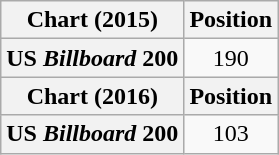<table class="wikitable sortable plainrowheaders" style="text-align:center">
<tr>
<th scope="col">Chart (2015)</th>
<th scope="col">Position</th>
</tr>
<tr>
<th scope="row">US <em>Billboard</em> 200</th>
<td>190</td>
</tr>
<tr>
<th scope="col">Chart (2016)</th>
<th scope="col">Position</th>
</tr>
<tr>
<th scope="row">US <em>Billboard</em> 200</th>
<td>103</td>
</tr>
</table>
